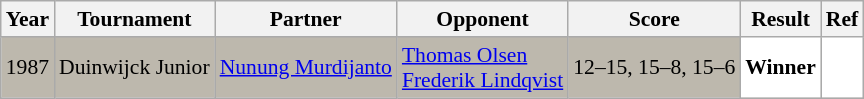<table class="sortable wikitable" style="font-size: 90%">
<tr>
<th>Year</th>
<th>Tournament</th>
<th>Partner</th>
<th>Opponent</th>
<th>Score</th>
<th>Result</th>
<th>Ref</th>
</tr>
<tr style="background:#BDB8AD">
<td align="center">1987</td>
<td align="left">Duinwijck Junior</td>
<td align="left"> <a href='#'>Nunung Murdijanto</a></td>
<td align="left"> <a href='#'>Thomas Olsen</a><br> <a href='#'>Frederik Lindqvist</a></td>
<td align="left">12–15, 15–8, 15–6</td>
<td style="text-align:left; background:white"> <strong>Winner</strong></td>
<td style="text-align:center; background:white"></td>
</tr>
</table>
